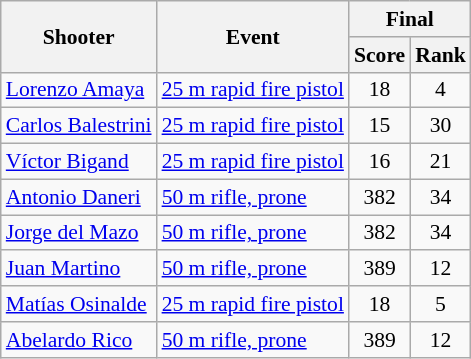<table class=wikitable style="font-size:90%">
<tr>
<th rowspan=2>Shooter</th>
<th rowspan=2>Event</th>
<th colspan=2>Final</th>
</tr>
<tr>
<th>Score</th>
<th>Rank</th>
</tr>
<tr>
<td><a href='#'>Lorenzo Amaya</a></td>
<td><a href='#'>25 m rapid fire pistol</a></td>
<td align=center>18</td>
<td align=center>4</td>
</tr>
<tr>
<td><a href='#'>Carlos Balestrini</a></td>
<td><a href='#'>25 m rapid fire pistol</a></td>
<td align=center>15</td>
<td align=center>30</td>
</tr>
<tr>
<td><a href='#'>Víctor Bigand</a></td>
<td><a href='#'>25 m rapid fire pistol</a></td>
<td align=center>16</td>
<td align=center>21</td>
</tr>
<tr>
<td><a href='#'>Antonio Daneri</a></td>
<td><a href='#'>50 m rifle, prone</a></td>
<td align=center>382</td>
<td align=center>34</td>
</tr>
<tr>
<td><a href='#'>Jorge del Mazo</a></td>
<td><a href='#'>50 m rifle, prone</a></td>
<td align=center>382</td>
<td align=center>34</td>
</tr>
<tr>
<td><a href='#'>Juan Martino</a></td>
<td><a href='#'>50 m rifle, prone</a></td>
<td align=center>389</td>
<td align=center>12</td>
</tr>
<tr>
<td><a href='#'>Matías Osinalde</a></td>
<td><a href='#'>25 m rapid fire pistol</a></td>
<td align=center>18</td>
<td align=center>5</td>
</tr>
<tr>
<td><a href='#'>Abelardo Rico</a></td>
<td><a href='#'>50 m rifle, prone</a></td>
<td align=center>389</td>
<td align=center>12</td>
</tr>
</table>
